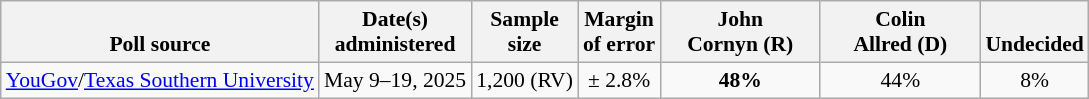<table class="wikitable" style="font-size:90%;text-align:center;">
<tr valign=bottom>
<th>Poll source</th>
<th>Date(s)<br>administered</th>
<th>Sample<br>size</th>
<th>Margin<br>of error</th>
<th style="width:100px;">John<br>Cornyn (R)</th>
<th style="width:100px;">Colin<br>Allred (D)</th>
<th>Undecided</th>
</tr>
<tr>
<td style="text-align:left;"><a href='#'>YouGov</a>/<a href='#'>Texas Southern University</a></td>
<td>May 9–19, 2025</td>
<td>1,200 (RV)</td>
<td>± 2.8%</td>
<td><strong>48%</strong></td>
<td>44%</td>
<td>8%</td>
</tr>
</table>
